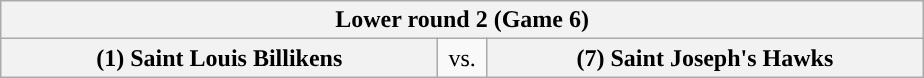<table class="wikitable">
<tr>
<th style="width: 594px;" colspan=3>Lower round 2 (Game 6)</th>
</tr>
<tr>
<th style="width: 284px; ">(1) Saint Louis Billikens</th>
<td style="width: 25px; text-align:center">vs.</td>
<th style="width: 284px; ">(7) Saint Joseph's Hawks</th>
</tr>
</table>
